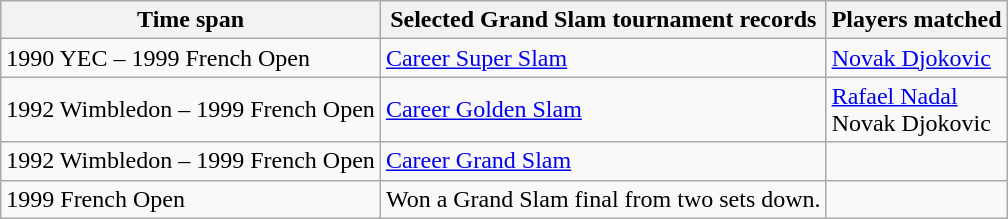<table class="wikitable">
<tr>
<th>Time span</th>
<th>Selected Grand Slam tournament records</th>
<th>Players matched</th>
</tr>
<tr>
<td>1990 YEC – 1999 French Open</td>
<td><a href='#'>Career Super Slam</a></td>
<td><a href='#'>Novak Djokovic</a></td>
</tr>
<tr>
<td>1992 Wimbledon – 1999 French Open</td>
<td><a href='#'>Career Golden Slam</a></td>
<td><a href='#'>Rafael Nadal</a><br>Novak Djokovic</td>
</tr>
<tr>
<td>1992 Wimbledon – 1999 French Open</td>
<td><a href='#'>Career Grand Slam</a></td>
<td></td>
</tr>
<tr>
<td>1999 French Open</td>
<td>Won a Grand Slam final from two sets down.</td>
<td></td>
</tr>
</table>
